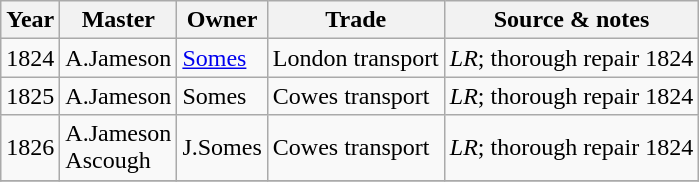<table class=" wikitable">
<tr>
<th>Year</th>
<th>Master</th>
<th>Owner</th>
<th>Trade</th>
<th>Source & notes</th>
</tr>
<tr>
<td>1824</td>
<td>A.Jameson</td>
<td><a href='#'>Somes</a></td>
<td>London transport</td>
<td><em>LR</em>; thorough repair 1824</td>
</tr>
<tr>
<td>1825</td>
<td>A.Jameson</td>
<td>Somes</td>
<td>Cowes transport</td>
<td><em>LR</em>; thorough repair 1824</td>
</tr>
<tr>
<td>1826</td>
<td>A.Jameson<br>Ascough</td>
<td>J.Somes</td>
<td>Cowes transport</td>
<td><em>LR</em>; thorough repair 1824</td>
</tr>
<tr>
</tr>
</table>
